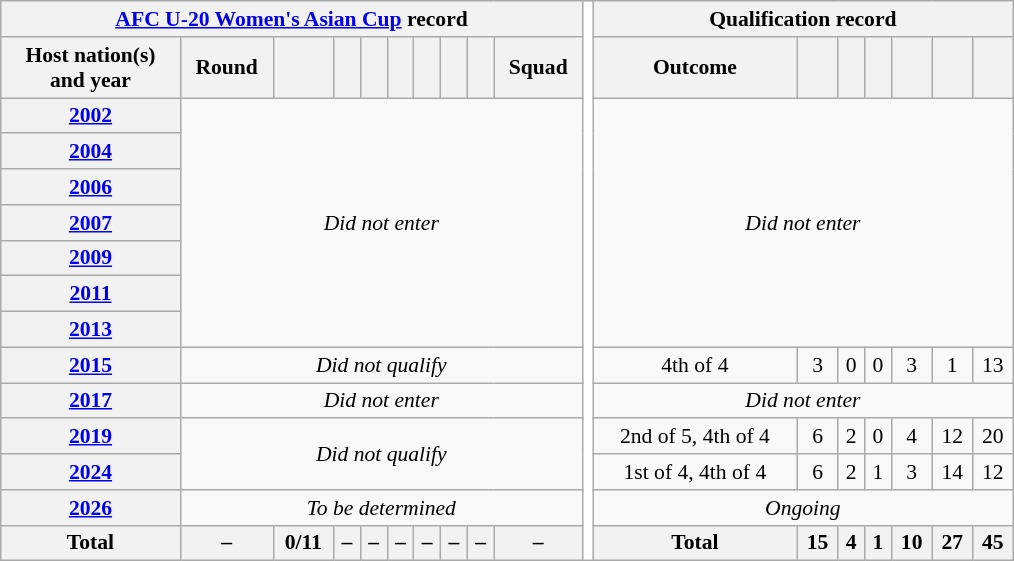<table class="wikitable" style="font-size:90%; text-align:center;">
<tr>
<th colspan=10><a href='#'>AFC U-20 Women's Asian Cup</a> record</th>
<th rowspan="15" style="width:1%;background:white"></th>
<th colspan=7>Qualification record</th>
</tr>
<tr>
<th scope="col">Host nation(s)<br>and year</th>
<th scope="col">Round</th>
<th scope="col"></th>
<th scope="col"></th>
<th scope="col"></th>
<th scope="col"></th>
<th scope="col"></th>
<th scope="col"></th>
<th scope="col"></th>
<th scope="col">Squad</th>
<th scope="col">Outcome</th>
<th scope="col"></th>
<th scope="col"></th>
<th scope="col"></th>
<th scope="col"></th>
<th scope="col"></th>
<th scope="col"></th>
</tr>
<tr>
<th scope="row"> <a href='#'>2002</a></th>
<td colspan="9" rowspan="7"><em>Did not enter</em></td>
<td colspan="7" rowspan="7"><em>Did not enter</em></td>
</tr>
<tr>
<th scope="row"> <a href='#'>2004</a></th>
</tr>
<tr>
<th scope="row"> <a href='#'>2006</a></th>
</tr>
<tr>
<th scope="row"> <a href='#'>2007</a></th>
</tr>
<tr>
<th scope="row"> <a href='#'>2009</a></th>
</tr>
<tr>
<th scope="row"> <a href='#'>2011</a></th>
</tr>
<tr>
<th scope="row"> <a href='#'>2013</a></th>
</tr>
<tr>
<th scope="row"> <a href='#'>2015</a></th>
<td colspan="9"><em>Did not qualify</em></td>
<td>4th of 4</td>
<td>3</td>
<td>0</td>
<td>0</td>
<td>3</td>
<td>1</td>
<td>13</td>
</tr>
<tr>
<th scope="row"> <a href='#'>2017</a></th>
<td colspan="9"><em>Did not enter</em></td>
<td colspan="7"><em>Did not enter</em></td>
</tr>
<tr>
<th scope="row"> <a href='#'>2019</a></th>
<td colspan="9" rowspan="2"><em>Did not qualify</em></td>
<td>2nd of 5, 4th of 4</td>
<td>6</td>
<td>2</td>
<td>0</td>
<td>4</td>
<td>12</td>
<td>20</td>
</tr>
<tr>
<th> <a href='#'>2024</a></th>
<td>1st of 4, 4th of 4</td>
<td>6</td>
<td>2</td>
<td>1</td>
<td>3</td>
<td>14</td>
<td>12</td>
</tr>
<tr>
<th scope="row"> <a href='#'>2026</a></th>
<td colspan="9"><em>To be determined</em></td>
<td colspan="7"><em>Ongoing</em></td>
</tr>
<tr>
<th>Total</th>
<th>–</th>
<th>0/11</th>
<th>–</th>
<th>–</th>
<th>–</th>
<th>–</th>
<th>–</th>
<th>–</th>
<th>–</th>
<th>Total</th>
<th>15</th>
<th>4</th>
<th>1</th>
<th>10</th>
<th>27</th>
<th>45</th>
</tr>
</table>
